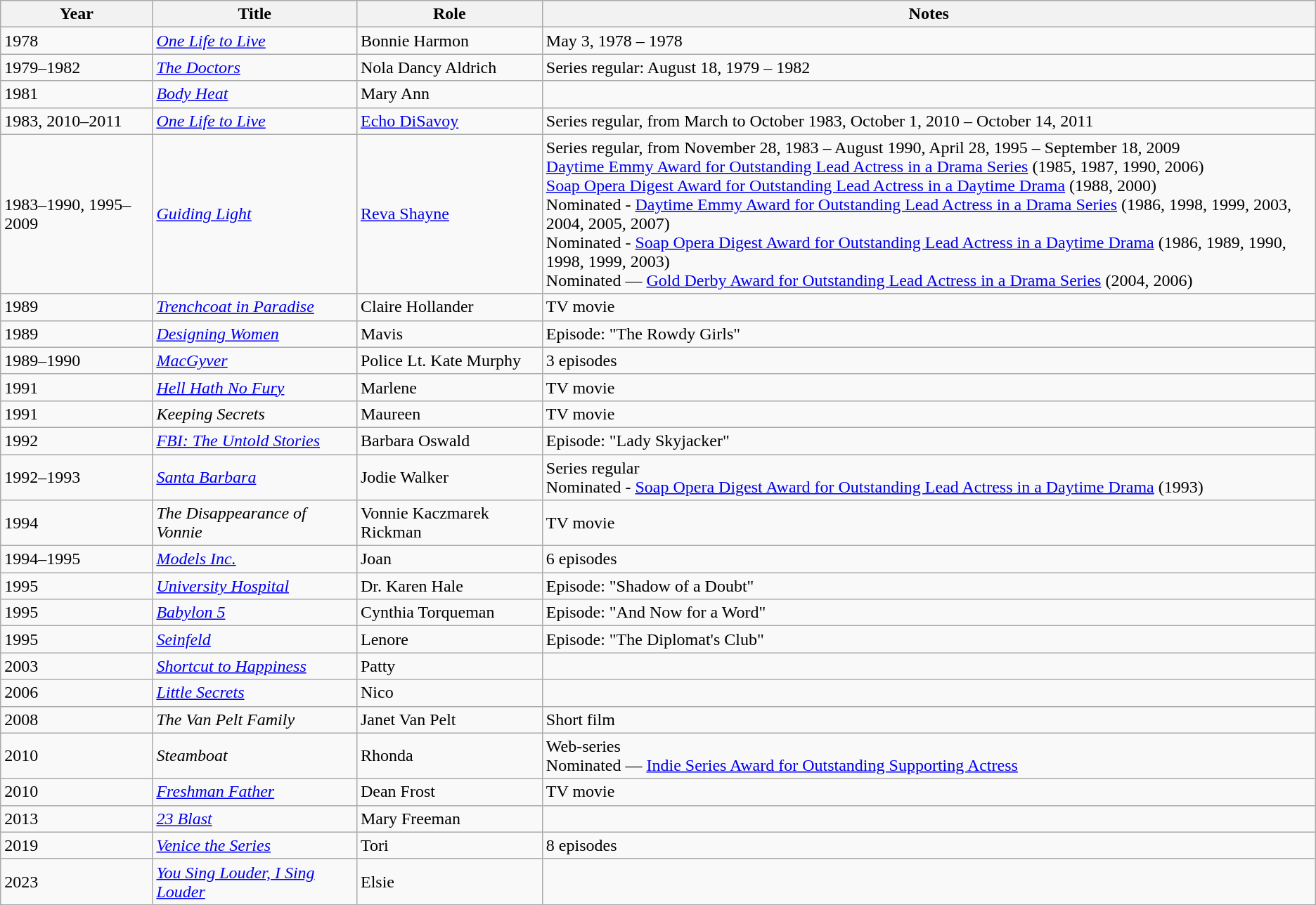<table class="wikitable sortable">
<tr>
<th>Year</th>
<th>Title</th>
<th>Role</th>
<th class="unsortable">Notes</th>
</tr>
<tr>
<td>1978</td>
<td><em><a href='#'>One Life to Live</a></em></td>
<td>Bonnie Harmon</td>
<td>May 3, 1978 – 1978</td>
</tr>
<tr>
<td>1979–1982</td>
<td><em><a href='#'>The Doctors</a></em></td>
<td>Nola Dancy Aldrich</td>
<td>Series regular: August 18, 1979 – 1982</td>
</tr>
<tr>
<td>1981</td>
<td><em><a href='#'>Body Heat</a></em></td>
<td>Mary Ann</td>
<td></td>
</tr>
<tr>
<td>1983, 2010–2011</td>
<td><em><a href='#'>One Life to Live</a></em></td>
<td><a href='#'>Echo DiSavoy</a></td>
<td>Series regular, from March to October 1983, October 1, 2010 – October 14, 2011</td>
</tr>
<tr>
<td>1983–1990, 1995–2009</td>
<td><em><a href='#'>Guiding Light</a></em></td>
<td><a href='#'>Reva Shayne</a></td>
<td>Series regular, from November 28, 1983 – August 1990, April 28, 1995 – September 18, 2009<br><a href='#'>Daytime Emmy Award for Outstanding Lead Actress in a Drama Series</a> (1985, 1987, 1990, 2006)<br><a href='#'>Soap Opera Digest Award for Outstanding Lead Actress in a Daytime Drama</a> (1988, 2000)<br>Nominated - <a href='#'>Daytime Emmy Award for Outstanding Lead Actress in a Drama Series</a> (1986, 1998, 1999, 2003, 2004, 2005, 2007)<br>Nominated - <a href='#'>Soap Opera Digest Award for Outstanding Lead Actress in a Daytime Drama</a> (1986, 1989, 1990, 1998, 1999, 2003)<br>Nominated — <a href='#'>Gold Derby Award for Outstanding Lead Actress in a Drama Series</a> (2004, 2006)</td>
</tr>
<tr>
<td>1989</td>
<td><em><a href='#'>Trenchcoat in Paradise</a></em></td>
<td>Claire Hollander</td>
<td>TV movie</td>
</tr>
<tr>
<td>1989</td>
<td><em><a href='#'>Designing Women</a></em></td>
<td>Mavis</td>
<td>Episode: "The Rowdy Girls"</td>
</tr>
<tr>
<td>1989–1990</td>
<td><em><a href='#'>MacGyver</a></em></td>
<td>Police Lt. Kate Murphy</td>
<td>3 episodes</td>
</tr>
<tr>
<td>1991</td>
<td><em><a href='#'>Hell Hath No Fury</a></em></td>
<td>Marlene</td>
<td>TV movie</td>
</tr>
<tr>
<td>1991</td>
<td><em>Keeping Secrets</em></td>
<td>Maureen</td>
<td>TV movie</td>
</tr>
<tr>
<td>1992</td>
<td><em><a href='#'>FBI: The Untold Stories</a></em></td>
<td>Barbara Oswald</td>
<td>Episode: "Lady Skyjacker"</td>
</tr>
<tr>
<td>1992–1993</td>
<td><em><a href='#'>Santa Barbara</a></em></td>
<td>Jodie Walker</td>
<td>Series regular<br>Nominated - <a href='#'>Soap Opera Digest Award for Outstanding Lead Actress in a Daytime Drama</a> (1993)</td>
</tr>
<tr>
<td>1994</td>
<td><em>The Disappearance of Vonnie</em></td>
<td>Vonnie Kaczmarek Rickman</td>
<td>TV movie</td>
</tr>
<tr>
<td>1994–1995</td>
<td><em><a href='#'>Models Inc.</a></em></td>
<td>Joan</td>
<td>6 episodes</td>
</tr>
<tr>
<td>1995</td>
<td><em><a href='#'>University Hospital</a></em></td>
<td>Dr. Karen Hale</td>
<td>Episode: "Shadow of a Doubt"</td>
</tr>
<tr>
<td>1995</td>
<td><em><a href='#'>Babylon 5</a></em></td>
<td>Cynthia Torqueman</td>
<td>Episode: "And Now for a Word"</td>
</tr>
<tr>
<td>1995</td>
<td><em><a href='#'>Seinfeld</a></em></td>
<td>Lenore</td>
<td>Episode: "The Diplomat's Club"</td>
</tr>
<tr>
<td>2003</td>
<td><em><a href='#'>Shortcut to Happiness</a></em></td>
<td>Patty</td>
<td></td>
</tr>
<tr>
<td>2006</td>
<td><em><a href='#'>Little Secrets</a></em></td>
<td>Nico</td>
<td></td>
</tr>
<tr>
<td>2008</td>
<td><em>The Van Pelt Family</em></td>
<td>Janet Van Pelt</td>
<td>Short film</td>
</tr>
<tr>
<td>2010</td>
<td><em>Steamboat</em></td>
<td>Rhonda</td>
<td>Web-series<br>Nominated — <a href='#'>Indie Series Award for  Outstanding Supporting Actress</a></td>
</tr>
<tr>
<td>2010</td>
<td><em><a href='#'>Freshman Father</a></em></td>
<td>Dean Frost</td>
<td>TV movie</td>
</tr>
<tr>
<td>2013</td>
<td><em><a href='#'>23 Blast</a></em></td>
<td>Mary Freeman</td>
<td></td>
</tr>
<tr>
<td>2019</td>
<td><em><a href='#'>Venice the Series</a></em></td>
<td>Tori</td>
<td>8 episodes</td>
</tr>
<tr>
<td>2023</td>
<td><em><a href='#'>You Sing Louder, I Sing Louder</a></em></td>
<td>Elsie</td>
<td></td>
</tr>
</table>
